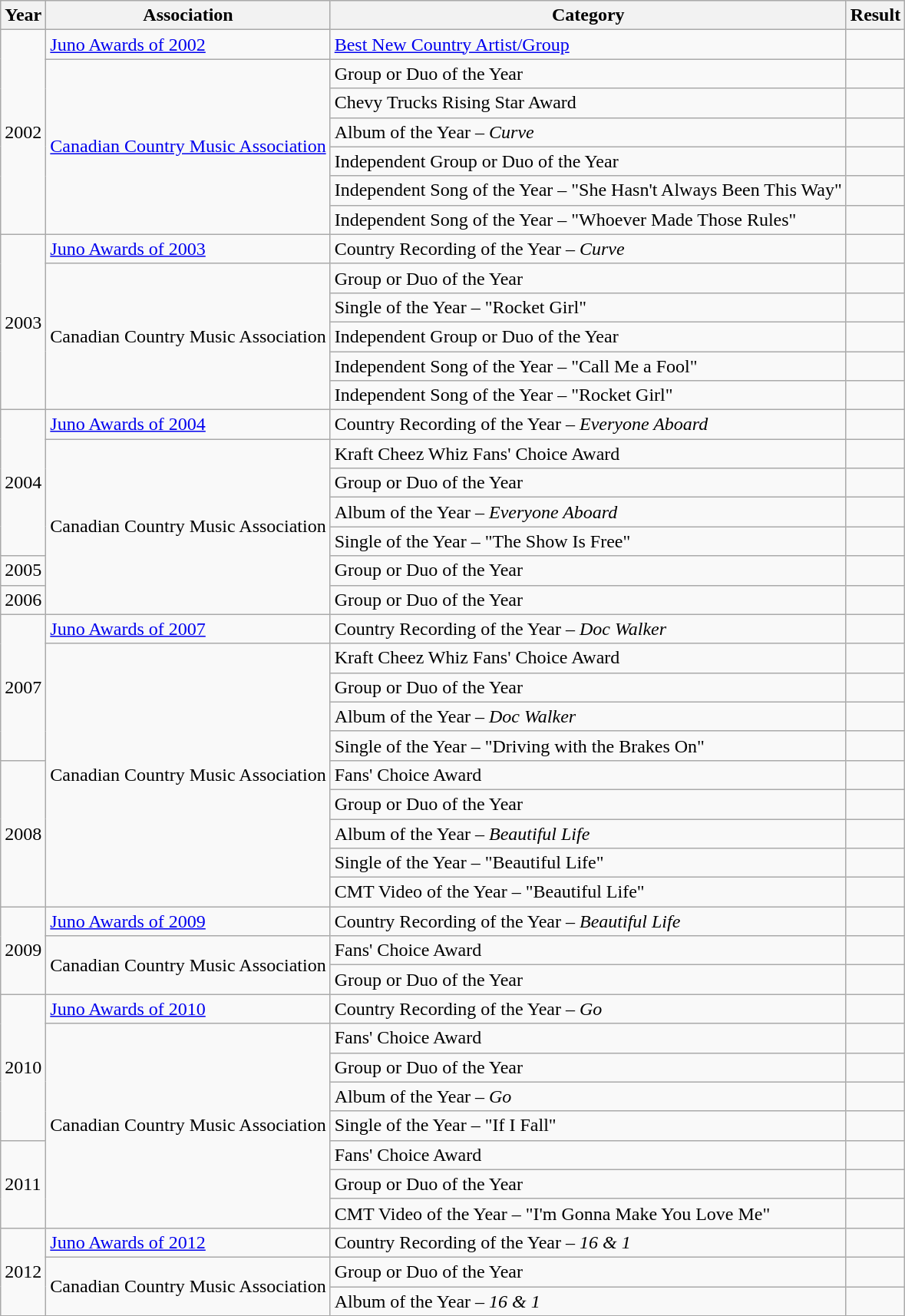<table class="wikitable">
<tr>
<th>Year</th>
<th>Association</th>
<th>Category</th>
<th>Result</th>
</tr>
<tr>
<td rowspan="7">2002</td>
<td><a href='#'>Juno Awards of 2002</a></td>
<td><a href='#'>Best New Country Artist/Group</a></td>
<td></td>
</tr>
<tr>
<td rowspan="6"><a href='#'>Canadian Country Music Association</a></td>
<td>Group or Duo of the Year</td>
<td></td>
</tr>
<tr>
<td>Chevy Trucks Rising Star Award</td>
<td></td>
</tr>
<tr>
<td>Album of the Year – <em>Curve</em></td>
<td></td>
</tr>
<tr>
<td>Independent Group or Duo of the Year</td>
<td></td>
</tr>
<tr>
<td>Independent Song of the Year – "She Hasn't Always Been This Way"</td>
<td></td>
</tr>
<tr>
<td>Independent Song of the Year – "Whoever Made Those Rules"</td>
<td></td>
</tr>
<tr>
<td rowspan="6">2003</td>
<td><a href='#'>Juno Awards of 2003</a></td>
<td>Country Recording of the Year – <em>Curve</em></td>
<td></td>
</tr>
<tr>
<td rowspan="5">Canadian Country Music Association</td>
<td>Group or Duo of the Year</td>
<td></td>
</tr>
<tr>
<td>Single of the Year – "Rocket Girl"</td>
<td></td>
</tr>
<tr>
<td>Independent Group or Duo of the Year</td>
<td></td>
</tr>
<tr>
<td>Independent Song of the Year – "Call Me a Fool"</td>
<td></td>
</tr>
<tr>
<td>Independent Song of the Year – "Rocket Girl"</td>
<td></td>
</tr>
<tr>
<td rowspan="5">2004</td>
<td><a href='#'>Juno Awards of 2004</a></td>
<td>Country Recording of the Year – <em>Everyone Aboard</em></td>
<td></td>
</tr>
<tr>
<td rowspan="6">Canadian Country Music Association</td>
<td>Kraft Cheez Whiz Fans' Choice Award</td>
<td></td>
</tr>
<tr>
<td>Group or Duo of the Year</td>
<td></td>
</tr>
<tr>
<td>Album of the Year – <em>Everyone Aboard</em></td>
<td></td>
</tr>
<tr>
<td>Single of the Year – "The Show Is Free"</td>
<td></td>
</tr>
<tr>
<td>2005</td>
<td>Group or Duo of the Year</td>
<td></td>
</tr>
<tr>
<td>2006</td>
<td>Group or Duo of the Year</td>
<td></td>
</tr>
<tr>
<td rowspan="5">2007</td>
<td><a href='#'>Juno Awards of 2007</a></td>
<td>Country Recording of the Year – <em>Doc Walker</em></td>
<td></td>
</tr>
<tr>
<td rowspan="9">Canadian Country Music Association</td>
<td>Kraft Cheez Whiz Fans' Choice Award</td>
<td></td>
</tr>
<tr>
<td>Group or Duo of the Year</td>
<td></td>
</tr>
<tr>
<td>Album of the Year – <em>Doc Walker</em></td>
<td></td>
</tr>
<tr>
<td>Single of the Year – "Driving with the Brakes On"</td>
<td></td>
</tr>
<tr>
<td rowspan="5">2008</td>
<td>Fans' Choice Award</td>
<td></td>
</tr>
<tr>
<td>Group or Duo of the Year</td>
<td></td>
</tr>
<tr>
<td>Album of the Year – <em>Beautiful Life</em></td>
<td></td>
</tr>
<tr>
<td>Single of the Year – "Beautiful Life"</td>
<td></td>
</tr>
<tr>
<td>CMT Video of the Year – "Beautiful Life"</td>
<td></td>
</tr>
<tr>
<td rowspan="3">2009</td>
<td><a href='#'>Juno Awards of 2009</a></td>
<td>Country Recording of the Year – <em>Beautiful Life</em></td>
<td></td>
</tr>
<tr>
<td rowspan="2">Canadian Country Music Association</td>
<td>Fans' Choice Award</td>
<td></td>
</tr>
<tr>
<td>Group or Duo of the Year</td>
<td></td>
</tr>
<tr>
<td rowspan="5">2010</td>
<td><a href='#'>Juno Awards of 2010</a></td>
<td>Country Recording of the Year – <em>Go</em></td>
<td></td>
</tr>
<tr>
<td rowspan="7">Canadian Country Music Association</td>
<td>Fans' Choice Award</td>
<td></td>
</tr>
<tr>
<td>Group or Duo of the Year</td>
<td></td>
</tr>
<tr>
<td>Album of the Year – <em>Go</em></td>
<td></td>
</tr>
<tr>
<td>Single of the Year – "If I Fall"</td>
<td></td>
</tr>
<tr>
<td rowspan="3">2011</td>
<td>Fans' Choice Award</td>
<td></td>
</tr>
<tr>
<td>Group or Duo of the Year</td>
<td></td>
</tr>
<tr>
<td>CMT Video of the Year – "I'm Gonna Make You Love Me"</td>
<td></td>
</tr>
<tr>
<td rowspan="3">2012</td>
<td><a href='#'>Juno Awards of 2012</a></td>
<td>Country Recording of the Year – <em>16 & 1</em></td>
<td></td>
</tr>
<tr>
<td rowspan="2">Canadian Country Music Association</td>
<td>Group or Duo of the Year</td>
<td></td>
</tr>
<tr>
<td>Album of the Year – <em>16 & 1</em></td>
<td></td>
</tr>
<tr>
</tr>
</table>
